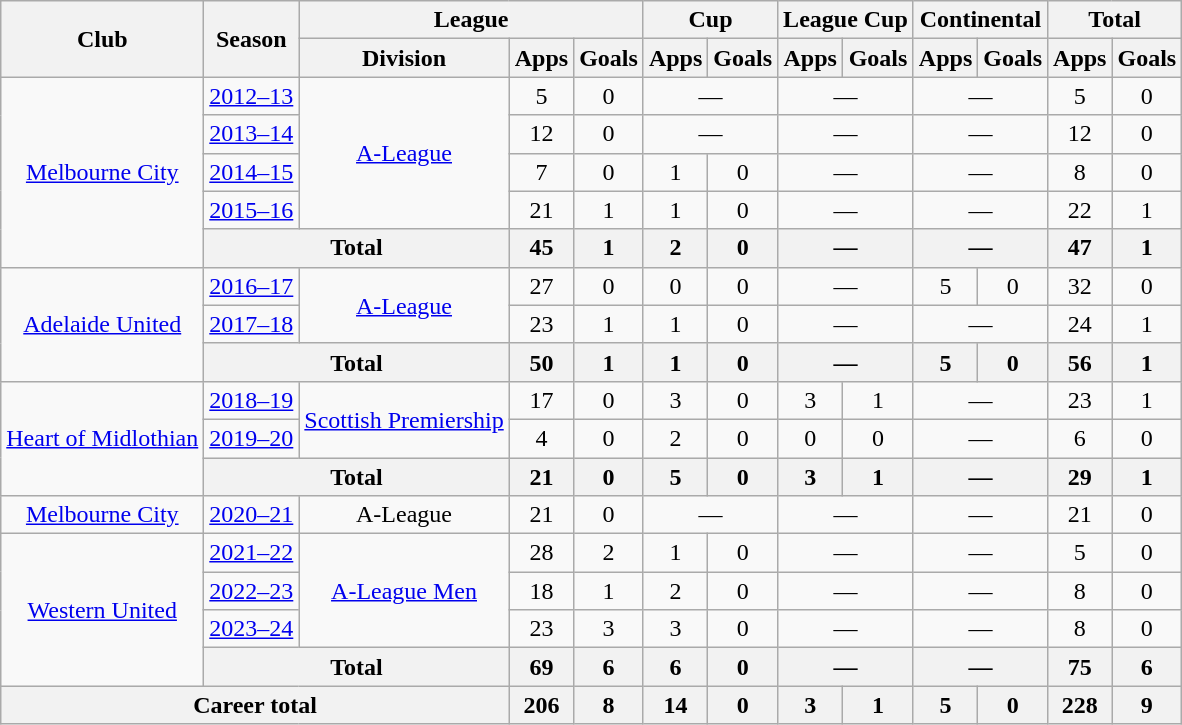<table class="wikitable" style="text-align: center;">
<tr>
<th rowspan="2">Club</th>
<th rowspan="2">Season</th>
<th colspan="3">League</th>
<th colspan="2">Cup</th>
<th colspan="2">League Cup</th>
<th colspan="2">Continental</th>
<th colspan="2">Total</th>
</tr>
<tr>
<th>Division</th>
<th>Apps</th>
<th>Goals</th>
<th>Apps</th>
<th>Goals</th>
<th>Apps</th>
<th>Goals</th>
<th>Apps</th>
<th>Goals</th>
<th>Apps</th>
<th>Goals</th>
</tr>
<tr>
<td rowspan="5"><a href='#'>Melbourne City</a></td>
<td><a href='#'>2012–13</a></td>
<td rowspan="4"><a href='#'>A-League</a></td>
<td>5</td>
<td>0</td>
<td colspan="2">—</td>
<td colspan="2">—</td>
<td colspan="2">—</td>
<td>5</td>
<td>0</td>
</tr>
<tr>
<td><a href='#'>2013–14</a></td>
<td>12</td>
<td>0</td>
<td colspan="2">—</td>
<td colspan="2">—</td>
<td colspan="2">—</td>
<td>12</td>
<td>0</td>
</tr>
<tr>
<td><a href='#'>2014–15</a></td>
<td>7</td>
<td>0</td>
<td>1</td>
<td>0</td>
<td colspan="2">—</td>
<td colspan="2">—</td>
<td>8</td>
<td>0</td>
</tr>
<tr>
<td><a href='#'>2015–16</a></td>
<td>21</td>
<td>1</td>
<td>1</td>
<td>0</td>
<td colspan="2">—</td>
<td colspan="2">—</td>
<td>22</td>
<td>1</td>
</tr>
<tr>
<th colspan=2>Total</th>
<th>45</th>
<th>1</th>
<th>2</th>
<th>0</th>
<th colspan="2">—</th>
<th colspan="2">—</th>
<th>47</th>
<th>1</th>
</tr>
<tr>
<td rowspan="3"><a href='#'>Adelaide United</a></td>
<td><a href='#'>2016–17</a></td>
<td rowspan="2"><a href='#'>A-League</a></td>
<td>27</td>
<td>0</td>
<td>0</td>
<td>0</td>
<td colspan="2">—</td>
<td>5</td>
<td>0</td>
<td>32</td>
<td>0</td>
</tr>
<tr>
<td><a href='#'>2017–18</a></td>
<td>23</td>
<td>1</td>
<td>1</td>
<td>0</td>
<td colspan="2">—</td>
<td colspan="2">—</td>
<td>24</td>
<td>1</td>
</tr>
<tr>
<th colspan=2>Total</th>
<th>50</th>
<th>1</th>
<th>1</th>
<th>0</th>
<th colspan="2">—</th>
<th>5</th>
<th>0</th>
<th>56</th>
<th>1</th>
</tr>
<tr>
<td rowspan="3"><a href='#'>Heart of Midlothian</a></td>
<td><a href='#'>2018–19</a></td>
<td rowspan="2"><a href='#'>Scottish Premiership</a></td>
<td>17</td>
<td>0</td>
<td>3</td>
<td>0</td>
<td>3</td>
<td>1</td>
<td colspan="2">—</td>
<td>23</td>
<td>1</td>
</tr>
<tr>
<td><a href='#'>2019–20</a></td>
<td>4</td>
<td>0</td>
<td>2</td>
<td>0</td>
<td>0</td>
<td>0</td>
<td colspan="2">—</td>
<td>6</td>
<td>0</td>
</tr>
<tr>
<th colspan=2>Total</th>
<th>21</th>
<th>0</th>
<th>5</th>
<th>0</th>
<th>3</th>
<th>1</th>
<th colspan="2">—</th>
<th>29</th>
<th>1</th>
</tr>
<tr>
<td><a href='#'>Melbourne City</a></td>
<td><a href='#'>2020–21</a></td>
<td>A-League</td>
<td>21</td>
<td>0</td>
<td colspan="2">—</td>
<td colspan="2">—</td>
<td colspan="2">—</td>
<td>21</td>
<td>0</td>
</tr>
<tr>
<td rowspan="4"><a href='#'>Western United</a></td>
<td><a href='#'>2021–22</a></td>
<td rowspan="3"><a href='#'>A-League Men</a></td>
<td>28</td>
<td>2</td>
<td>1</td>
<td>0</td>
<td colspan="2">—</td>
<td colspan="2">—</td>
<td>5</td>
<td>0</td>
</tr>
<tr>
<td><a href='#'>2022–23</a></td>
<td>18</td>
<td>1</td>
<td>2</td>
<td>0</td>
<td colspan="2">—</td>
<td colspan="2">—</td>
<td>8</td>
<td>0</td>
</tr>
<tr>
<td><a href='#'>2023–24</a></td>
<td>23</td>
<td>3</td>
<td>3</td>
<td>0</td>
<td colspan="2">—</td>
<td colspan="2">—</td>
<td>8</td>
<td>0</td>
</tr>
<tr>
<th colspan=2>Total</th>
<th>69</th>
<th>6</th>
<th>6</th>
<th>0</th>
<th colspan="2">—</th>
<th colspan="2">—</th>
<th>75</th>
<th>6</th>
</tr>
<tr>
<th colspan=3>Career total</th>
<th>206</th>
<th>8</th>
<th>14</th>
<th>0</th>
<th>3</th>
<th>1</th>
<th>5</th>
<th>0</th>
<th>228</th>
<th>9</th>
</tr>
</table>
